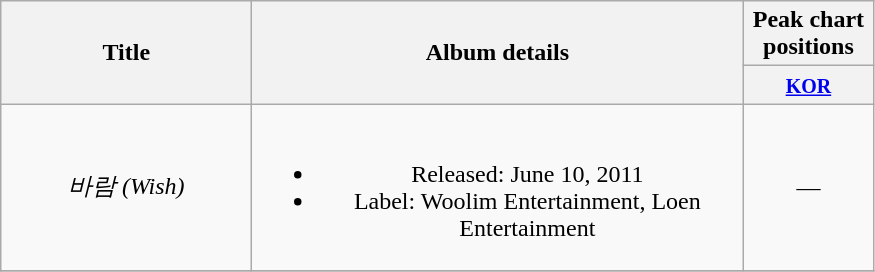<table class="wikitable plainrowheaders" style="text-align:center;">
<tr>
<th scope="col" rowspan="2" style="width:10em;">Title</th>
<th scope="col" rowspan="2" style="width:20em;">Album details</th>
<th scope="col" colspan="1" style="width:5em;">Peak chart <br> positions</th>
</tr>
<tr>
<th><small><a href='#'>KOR</a></small><br></th>
</tr>
<tr>
<td><em>바람 (Wish)</em></td>
<td><br><ul><li>Released: June 10, 2011</li><li>Label: Woolim Entertainment, Loen Entertainment</li></ul></td>
<td>—</td>
</tr>
<tr>
</tr>
</table>
